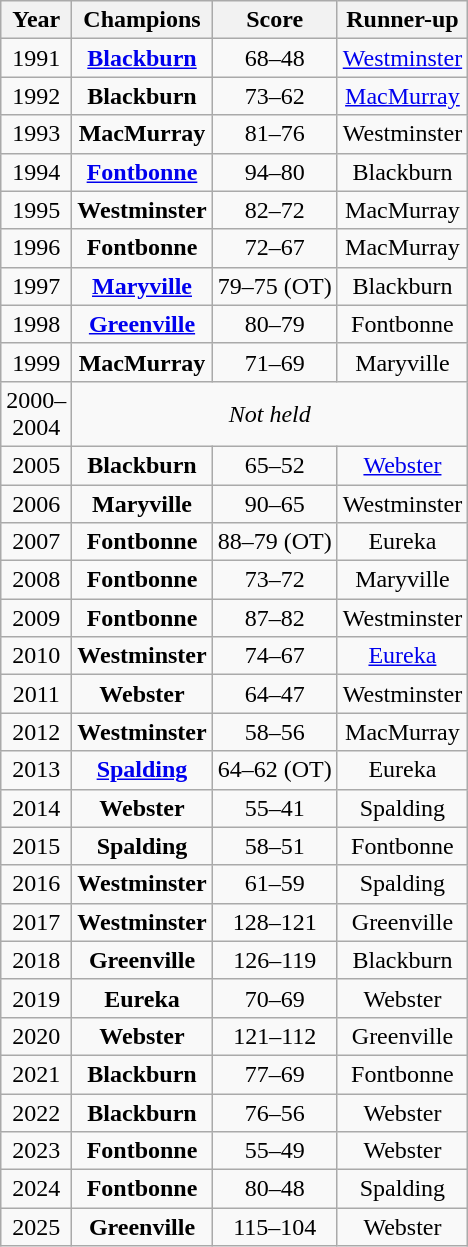<table class="wikitable sortable">
<tr>
<th>Year</th>
<th>Champions</th>
<th>Score</th>
<th>Runner-up</th>
</tr>
<tr align=center>
<td>1991</td>
<td><strong><a href='#'>Blackburn</a></strong></td>
<td>68–48</td>
<td><a href='#'>Westminster</a></td>
</tr>
<tr align=center>
<td>1992</td>
<td><strong>Blackburn</strong></td>
<td>73–62</td>
<td><a href='#'>MacMurray</a></td>
</tr>
<tr align=center>
<td>1993</td>
<td><strong>MacMurray</strong></td>
<td>81–76</td>
<td>Westminster</td>
</tr>
<tr align=center>
<td>1994</td>
<td><strong><a href='#'>Fontbonne</a></strong></td>
<td>94–80</td>
<td>Blackburn</td>
</tr>
<tr align=center>
<td>1995</td>
<td><strong>Westminster</strong></td>
<td>82–72</td>
<td>MacMurray</td>
</tr>
<tr align=center>
<td>1996</td>
<td><strong>Fontbonne</strong></td>
<td>72–67</td>
<td>MacMurray</td>
</tr>
<tr align=center>
<td>1997</td>
<td><strong><a href='#'>Maryville</a></strong></td>
<td>79–75 (OT)</td>
<td>Blackburn</td>
</tr>
<tr align=center>
<td>1998</td>
<td><strong><a href='#'>Greenville</a></strong></td>
<td>80–79</td>
<td>Fontbonne</td>
</tr>
<tr align=center>
<td>1999</td>
<td><strong>MacMurray</strong></td>
<td>71–69</td>
<td>Maryville</td>
</tr>
<tr align=center>
<td>2000–<br>2004</td>
<td colspan="3"><em>Not held</em></td>
</tr>
<tr align=center>
<td>2005</td>
<td><strong>Blackburn</strong></td>
<td>65–52</td>
<td><a href='#'>Webster</a></td>
</tr>
<tr align=center>
<td>2006</td>
<td><strong>Maryville</strong></td>
<td>90–65</td>
<td>Westminster</td>
</tr>
<tr align=center>
<td>2007</td>
<td><strong>Fontbonne</strong></td>
<td>88–79 (OT)</td>
<td>Eureka</td>
</tr>
<tr align=center>
<td>2008</td>
<td><strong>Fontbonne</strong></td>
<td>73–72</td>
<td>Maryville</td>
</tr>
<tr align=center>
<td>2009</td>
<td><strong>Fontbonne</strong></td>
<td>87–82</td>
<td>Westminster</td>
</tr>
<tr align=center>
<td>2010</td>
<td><strong>Westminster</strong></td>
<td>74–67</td>
<td><a href='#'>Eureka</a></td>
</tr>
<tr align=center>
<td>2011</td>
<td><strong>Webster</strong></td>
<td>64–47</td>
<td>Westminster</td>
</tr>
<tr align=center>
<td>2012</td>
<td><strong>Westminster</strong></td>
<td>58–56</td>
<td>MacMurray</td>
</tr>
<tr align=center>
<td>2013</td>
<td><strong><a href='#'>Spalding</a></strong></td>
<td>64–62 (OT)</td>
<td>Eureka</td>
</tr>
<tr align=center>
<td>2014</td>
<td><strong>Webster</strong></td>
<td>55–41</td>
<td>Spalding</td>
</tr>
<tr align=center>
<td>2015</td>
<td><strong>Spalding</strong></td>
<td>58–51</td>
<td>Fontbonne</td>
</tr>
<tr align=center>
<td>2016</td>
<td><strong>Westminster</strong></td>
<td>61–59</td>
<td>Spalding</td>
</tr>
<tr align=center>
<td>2017</td>
<td><strong>Westminster</strong></td>
<td>128–121</td>
<td>Greenville</td>
</tr>
<tr align=center>
<td>2018</td>
<td><strong>Greenville</strong></td>
<td>126–119</td>
<td>Blackburn</td>
</tr>
<tr align=center>
<td>2019</td>
<td><strong>Eureka</strong></td>
<td>70–69</td>
<td>Webster</td>
</tr>
<tr align=center>
<td>2020</td>
<td><strong>Webster</strong></td>
<td>121–112</td>
<td>Greenville</td>
</tr>
<tr align=center>
<td>2021</td>
<td><strong>Blackburn</strong></td>
<td>77–69</td>
<td>Fontbonne</td>
</tr>
<tr align=center>
<td>2022</td>
<td><strong>Blackburn</strong></td>
<td>76–56</td>
<td>Webster</td>
</tr>
<tr align=center>
<td>2023</td>
<td><strong>Fontbonne</strong></td>
<td>55–49</td>
<td>Webster</td>
</tr>
<tr align=center>
<td>2024</td>
<td><strong>Fontbonne</strong></td>
<td>80–48</td>
<td>Spalding</td>
</tr>
<tr align=center>
<td>2025</td>
<td><strong>Greenville</strong></td>
<td>115–104</td>
<td>Webster</td>
</tr>
</table>
